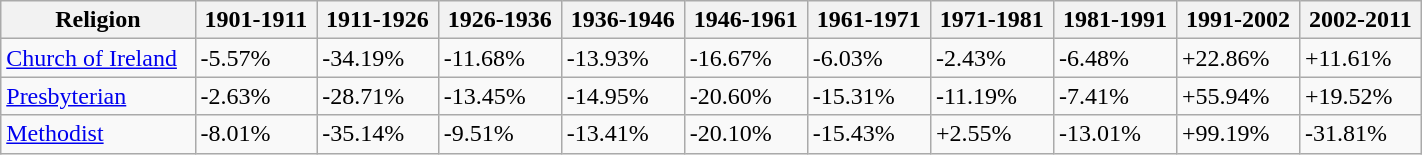<table class="wikitable" style="margin-left:2em; width:75%; font-size:100%;">
<tr background:#FFFFFF;>
<th>Religion</th>
<th>1901-1911</th>
<th>1911-1926</th>
<th>1926-1936</th>
<th>1936-1946</th>
<th>1946-1961</th>
<th>1961-1971</th>
<th>1971-1981</th>
<th>1981-1991</th>
<th>1991-2002</th>
<th>2002-2011</th>
</tr>
<tr>
<td><a href='#'>Church of Ireland</a></td>
<td>-5.57%</td>
<td>-34.19%</td>
<td>-11.68%</td>
<td>-13.93%</td>
<td>-16.67%</td>
<td>-6.03%</td>
<td>-2.43%</td>
<td>-6.48%</td>
<td>+22.86%</td>
<td>+11.61%</td>
</tr>
<tr>
<td><a href='#'>Presbyterian</a></td>
<td>-2.63%</td>
<td>-28.71%</td>
<td>-13.45%</td>
<td>-14.95%</td>
<td>-20.60%</td>
<td>-15.31%</td>
<td>-11.19%</td>
<td>-7.41%</td>
<td>+55.94%</td>
<td>+19.52%</td>
</tr>
<tr>
<td><a href='#'>Methodist</a></td>
<td>-8.01%</td>
<td>-35.14%</td>
<td>-9.51%</td>
<td>-13.41%</td>
<td>-20.10%</td>
<td>-15.43%</td>
<td>+2.55%</td>
<td>-13.01%</td>
<td>+99.19%</td>
<td>-31.81%<br></td>
</tr>
</table>
